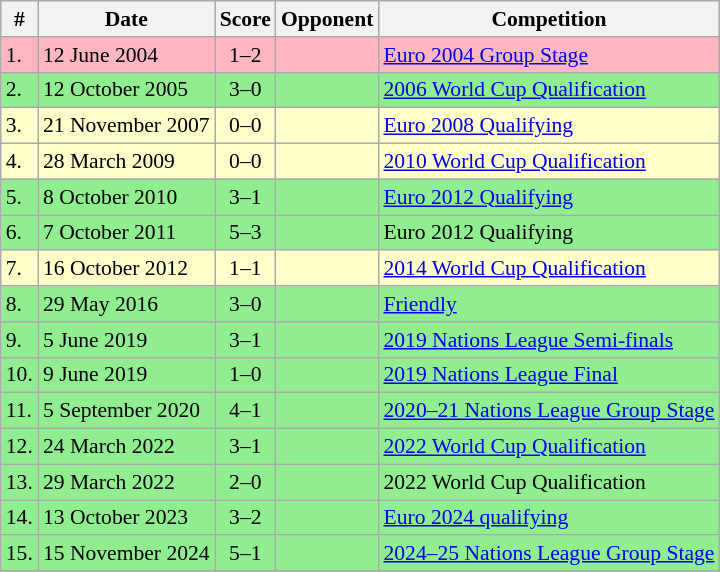<table class="wikitable" style="font-size:90%">
<tr>
<th>#</th>
<th>Date</th>
<th>Score</th>
<th>Opponent</th>
<th>Competition</th>
</tr>
<tr style="background:#FFB6C1">
<td>1.</td>
<td>12 June 2004</td>
<td align="center">1–2</td>
<td></td>
<td><a href='#'>Euro 2004 Group Stage</a></td>
</tr>
<tr style="background:#90EE90">
<td>2.</td>
<td>12 October 2005</td>
<td align="center">3–0</td>
<td></td>
<td><a href='#'>2006 World Cup Qualification</a></td>
</tr>
<tr style="background:#FFFFCC">
<td>3.</td>
<td>21 November 2007</td>
<td align="center">0–0</td>
<td></td>
<td><a href='#'>Euro 2008 Qualifying</a></td>
</tr>
<tr style="background:#FFFFCC">
<td>4.</td>
<td>28 March 2009</td>
<td align="center">0–0</td>
<td></td>
<td><a href='#'>2010 World Cup Qualification</a></td>
</tr>
<tr style="background:#90EE90">
<td>5.</td>
<td>8 October 2010</td>
<td align="center">3–1</td>
<td></td>
<td><a href='#'>Euro 2012 Qualifying</a></td>
</tr>
<tr style="background:#90EE90">
<td>6.</td>
<td>7 October 2011</td>
<td align="center">5–3</td>
<td></td>
<td>Euro 2012 Qualifying</td>
</tr>
<tr style="background:#FFFFCC">
<td>7.</td>
<td>16 October 2012</td>
<td align="center">1–1</td>
<td></td>
<td><a href='#'>2014 World Cup Qualification</a></td>
</tr>
<tr style="background:#90EE90">
<td>8.</td>
<td>29 May 2016</td>
<td align="center">3–0</td>
<td></td>
<td><a href='#'>Friendly</a></td>
</tr>
<tr style="background:#90EE90">
<td>9.</td>
<td>5 June 2019</td>
<td align="center">3–1</td>
<td></td>
<td><a href='#'>2019 Nations League Semi-finals</a></td>
</tr>
<tr style="background:#90EE90">
<td>10.</td>
<td>9 June 2019</td>
<td align="center">1–0</td>
<td></td>
<td><a href='#'>2019 Nations League Final</a></td>
</tr>
<tr style="background:#90EE90">
<td>11.</td>
<td>5 September 2020</td>
<td align="center">4–1</td>
<td></td>
<td><a href='#'>2020–21 Nations League Group Stage</a></td>
</tr>
<tr style="background:#90EE90">
<td>12.</td>
<td>24 March 2022</td>
<td align="center">3–1</td>
<td></td>
<td><a href='#'>2022 World Cup Qualification</a></td>
</tr>
<tr style="background:#90EE90">
<td>13.</td>
<td>29 March 2022</td>
<td align="center">2–0</td>
<td></td>
<td>2022 World Cup Qualification</td>
</tr>
<tr style="background:#90EE90">
<td>14.</td>
<td>13 October 2023</td>
<td align="center">3–2</td>
<td></td>
<td><a href='#'>Euro 2024 qualifying</a></td>
</tr>
<tr style="background:#90EE90">
<td>15.</td>
<td>15 November 2024</td>
<td align="center">5–1</td>
<td></td>
<td><a href='#'>2024–25 Nations League Group Stage</a></td>
</tr>
<tr style="background:#90EE90">
</tr>
</table>
